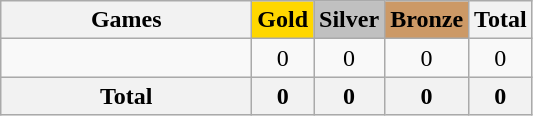<table class="wikitable sortable plainrowheaders" border="1" style="text-align:center;">
<tr>
<th scope="col" style="width:10em;">Games</th>
<th scope="col" style="background-color:gold; font-weight:bold;">Gold</th>
<th scope="col" style="background-color:silver; font-weight:bold;">Silver</th>
<th scope="col" style="background-color:#cc9966; font-weight:bold;">Bronze</th>
<th scope="col">Total</th>
</tr>
<tr>
<td align=left></td>
<td>0</td>
<td>0</td>
<td>0</td>
<td>0</td>
</tr>
<tr>
<th>Total</th>
<th>0</th>
<th>0</th>
<th>0</th>
<th>0</th>
</tr>
</table>
